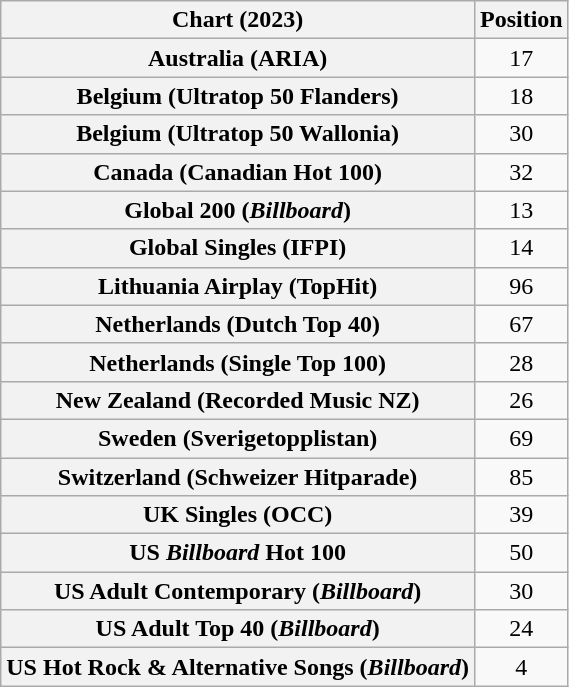<table class="wikitable sortable plainrowheaders" style="text-align:center">
<tr>
<th scope="col">Chart (2023)</th>
<th scope="col">Position</th>
</tr>
<tr>
<th scope="row">Australia (ARIA)</th>
<td>17</td>
</tr>
<tr>
<th scope="row">Belgium (Ultratop 50 Flanders)</th>
<td>18</td>
</tr>
<tr>
<th scope="row">Belgium (Ultratop 50 Wallonia)</th>
<td>30</td>
</tr>
<tr>
<th scope="row">Canada (Canadian Hot 100)</th>
<td>32</td>
</tr>
<tr>
<th scope="row">Global 200 (<em>Billboard</em>)</th>
<td>13</td>
</tr>
<tr>
<th scope="row">Global Singles (IFPI)</th>
<td>14</td>
</tr>
<tr>
<th scope="row">Lithuania Airplay (TopHit)</th>
<td>96</td>
</tr>
<tr>
<th scope="row">Netherlands (Dutch Top 40)</th>
<td>67</td>
</tr>
<tr>
<th scope="row">Netherlands (Single Top 100)</th>
<td>28</td>
</tr>
<tr>
<th scope="row">New Zealand (Recorded Music NZ)</th>
<td>26</td>
</tr>
<tr>
<th scope="row">Sweden (Sverigetopplistan)</th>
<td>69</td>
</tr>
<tr>
<th scope="row">Switzerland (Schweizer Hitparade)</th>
<td>85</td>
</tr>
<tr>
<th scope="row">UK Singles (OCC)</th>
<td>39</td>
</tr>
<tr>
<th scope="row">US <em>Billboard</em> Hot 100</th>
<td>50</td>
</tr>
<tr>
<th scope="row">US Adult Contemporary (<em>Billboard</em>)</th>
<td>30</td>
</tr>
<tr>
<th scope="row">US Adult Top 40 (<em>Billboard</em>)</th>
<td>24</td>
</tr>
<tr>
<th scope="row">US Hot Rock & Alternative Songs (<em>Billboard</em>)</th>
<td>4</td>
</tr>
</table>
